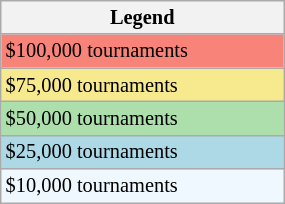<table class=wikitable style="font-size:85%; width:15%;">
<tr>
<th>Legend</th>
</tr>
<tr style="background:#f88379;">
<td>$100,000 tournaments</td>
</tr>
<tr style="background:#f7e98e;">
<td>$75,000 tournaments</td>
</tr>
<tr style="background:#addfad;">
<td>$50,000 tournaments</td>
</tr>
<tr style="background:lightblue;">
<td>$25,000 tournaments</td>
</tr>
<tr style="background:#f0f8ff;">
<td>$10,000 tournaments</td>
</tr>
</table>
